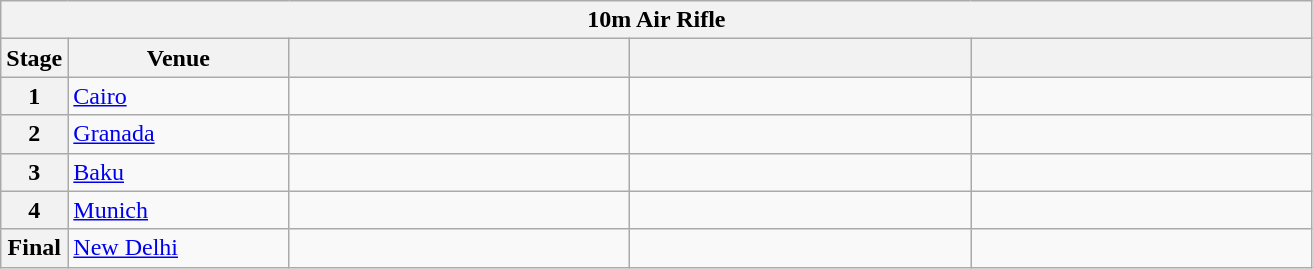<table class="wikitable">
<tr>
<th colspan="5">10m Air Rifle</th>
</tr>
<tr>
<th>Stage</th>
<th width=140>Venue</th>
<th width=220></th>
<th width=220></th>
<th width=220></th>
</tr>
<tr>
<th>1</th>
<td> <a href='#'>Cairo</a></td>
<td></td>
<td></td>
<td></td>
</tr>
<tr>
<th>2</th>
<td> <a href='#'>Granada</a></td>
<td></td>
<td></td>
<td></td>
</tr>
<tr>
<th>3</th>
<td> <a href='#'>Baku</a></td>
<td></td>
<td></td>
<td></td>
</tr>
<tr>
<th>4</th>
<td> <a href='#'>Munich</a></td>
<td></td>
<td></td>
<td></td>
</tr>
<tr>
<th>Final</th>
<td> <a href='#'>New Delhi</a></td>
<td></td>
<td></td>
<td></td>
</tr>
</table>
